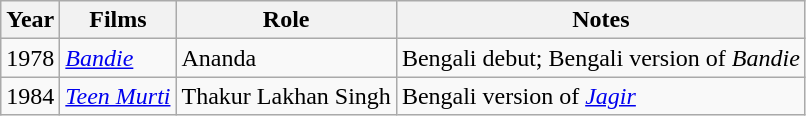<table class="wikitable">
<tr>
<th>Year</th>
<th>Films</th>
<th>Role</th>
<th>Notes</th>
</tr>
<tr>
<td>1978</td>
<td><em><a href='#'>Bandie</a></em></td>
<td>Ananda</td>
<td>Bengali debut; Bengali version of <em>Bandie</em></td>
</tr>
<tr>
<td>1984</td>
<td><em><a href='#'>Teen Murti</a></em></td>
<td>Thakur Lakhan Singh</td>
<td>Bengali version of <em><a href='#'>Jagir</a></em></td>
</tr>
</table>
